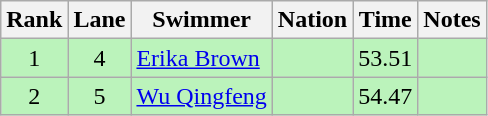<table class="wikitable sortable" style="text-align:center">
<tr>
<th>Rank</th>
<th>Lane</th>
<th>Swimmer</th>
<th>Nation</th>
<th>Time</th>
<th>Notes</th>
</tr>
<tr bgcolor=bbf3bb>
<td>1</td>
<td>4</td>
<td align=left><a href='#'>Erika Brown</a></td>
<td align=left></td>
<td>53.51</td>
<td></td>
</tr>
<tr bgcolor=#bbf3bb>
<td>2</td>
<td>5</td>
<td align=left><a href='#'>Wu Qingfeng</a></td>
<td align=left></td>
<td>54.47</td>
<td></td>
</tr>
</table>
